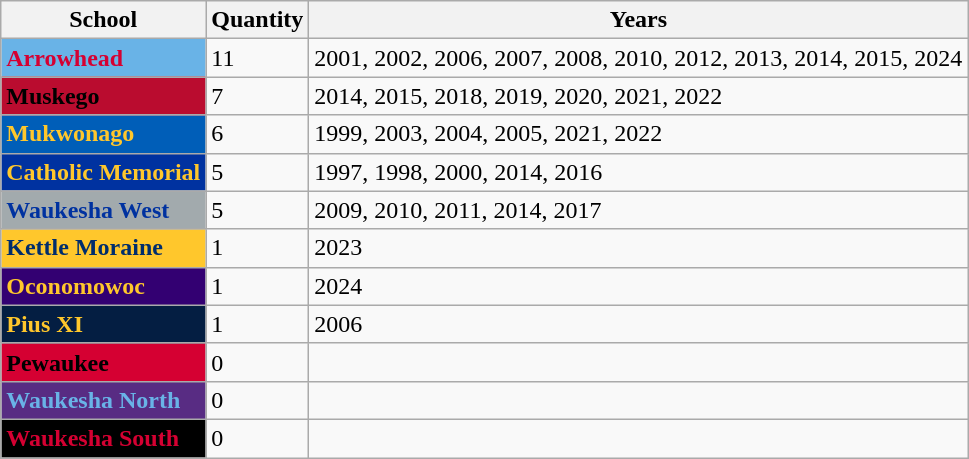<table class="wikitable">
<tr>
<th>School</th>
<th>Quantity</th>
<th>Years</th>
</tr>
<tr>
<td style="background: #69b3e7; color: #d50032"><strong>Arrowhead</strong></td>
<td>11</td>
<td>2001, 2002, 2006, 2007, 2008, 2010, 2012, 2013, 2014, 2015, 2024</td>
</tr>
<tr>
<td style="background: #ba0c2f; color: black"><strong>Muskego</strong></td>
<td>7</td>
<td>2014, 2015, 2018, 2019, 2020, 2021, 2022</td>
</tr>
<tr>
<td style="background: #005eb8; color: #ffc72c"><strong>Mukwonago</strong></td>
<td>6</td>
<td>1999, 2003, 2004, 2005, 2021, 2022</td>
</tr>
<tr>
<td style="background: #0032a0; color: #ffc72c"><strong>Catholic Memorial</strong></td>
<td>5</td>
<td>1997, 1998, 2000, 2014, 2016</td>
</tr>
<tr>
<td style="background: #a2aaad; color: #0032a0"><strong>Waukesha West</strong></td>
<td>5</td>
<td>2009, 2010, 2011, 2014, 2017</td>
</tr>
<tr>
<td style="background: #ffc72c; color: #002d6c"><strong>Kettle Moraine</strong></td>
<td>1</td>
<td>2023</td>
</tr>
<tr>
<td style="background: #330072; color: #ffc72c"><strong>Oconomowoc</strong></td>
<td>1</td>
<td>2024</td>
</tr>
<tr>
<td style="background: #041e42; color: #ffc72c"><strong>Pius XI</strong></td>
<td>1</td>
<td>2006</td>
</tr>
<tr>
<td style="background: #d50032; color: black"><strong>Pewaukee</strong></td>
<td>0</td>
<td></td>
</tr>
<tr>
<td style="background: #582c83; color: #69b3e7"><strong>Waukesha North</strong></td>
<td>0</td>
<td></td>
</tr>
<tr>
<td style="background: black; color: #d50032"><strong>Waukesha South</strong></td>
<td>0</td>
<td></td>
</tr>
</table>
